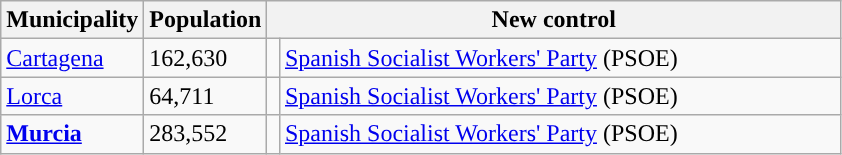<table class="wikitable sortable">
<tr>
<th>Municipality</th>
<th>Population</th>
<th colspan="2" style="width:375px;">New control</th>
</tr>
<tr>
<td><a href='#'>Cartagena</a></td>
<td>162,630</td>
<td width="1" style="color:inherit;background:"></td>
<td><a href='#'>Spanish Socialist Workers' Party</a> (PSOE)</td>
</tr>
<tr>
<td><a href='#'>Lorca</a></td>
<td>64,711</td>
<td style="color:inherit;background:"></td>
<td><a href='#'>Spanish Socialist Workers' Party</a> (PSOE)</td>
</tr>
<tr>
<td><strong><a href='#'>Murcia</a></strong></td>
<td>283,552</td>
<td style="color:inherit;background:"></td>
<td><a href='#'>Spanish Socialist Workers' Party</a> (PSOE)</td>
</tr>
</table>
